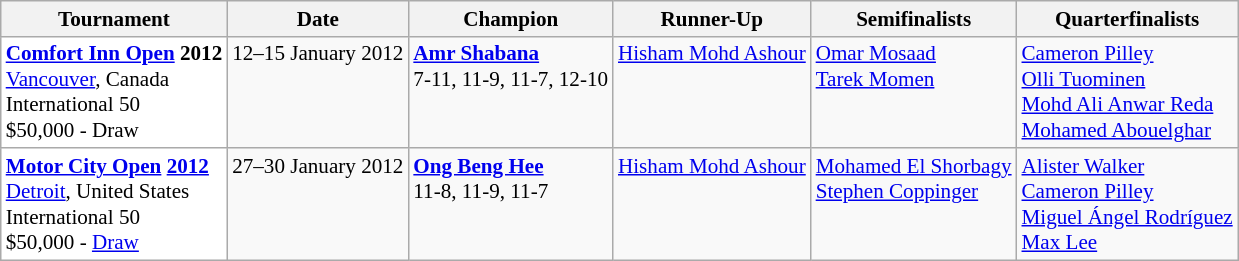<table class="wikitable" style="font-size:88%">
<tr>
<th>Tournament</th>
<th>Date</th>
<th>Champion</th>
<th>Runner-Up</th>
<th>Semifinalists</th>
<th>Quarterfinalists</th>
</tr>
<tr valign=top>
<td style="background:#fff"><strong><a href='#'>Comfort Inn Open</a> 2012</strong><br> <a href='#'>Vancouver</a>, Canada<br>International 50<br>$50,000 - Draw</td>
<td>12–15 January 2012</td>
<td> <strong><a href='#'>Amr Shabana</a></strong><br>7-11, 11-9, 11-7, 12-10</td>
<td> <a href='#'>Hisham Mohd Ashour</a></td>
<td> <a href='#'>Omar Mosaad</a><br> <a href='#'>Tarek Momen</a></td>
<td> <a href='#'>Cameron Pilley</a><br> <a href='#'>Olli Tuominen</a><br> <a href='#'>Mohd Ali Anwar Reda</a><br> <a href='#'>Mohamed Abouelghar</a></td>
</tr>
<tr valign=top>
<td style="background:#fff"><strong><a href='#'>Motor City Open</a> <a href='#'>2012</a></strong><br> <a href='#'>Detroit</a>, United States<br>International 50<br>$50,000 - <a href='#'>Draw</a></td>
<td>27–30 January 2012</td>
<td> <strong><a href='#'>Ong Beng Hee</a></strong><br>11-8, 11-9, 11-7</td>
<td> <a href='#'>Hisham Mohd Ashour</a></td>
<td> <a href='#'>Mohamed El Shorbagy</a><br> <a href='#'>Stephen Coppinger</a></td>
<td> <a href='#'>Alister Walker</a><br> <a href='#'>Cameron Pilley</a><br> <a href='#'>Miguel Ángel Rodríguez</a><br> <a href='#'>Max Lee</a></td>
</tr>
</table>
